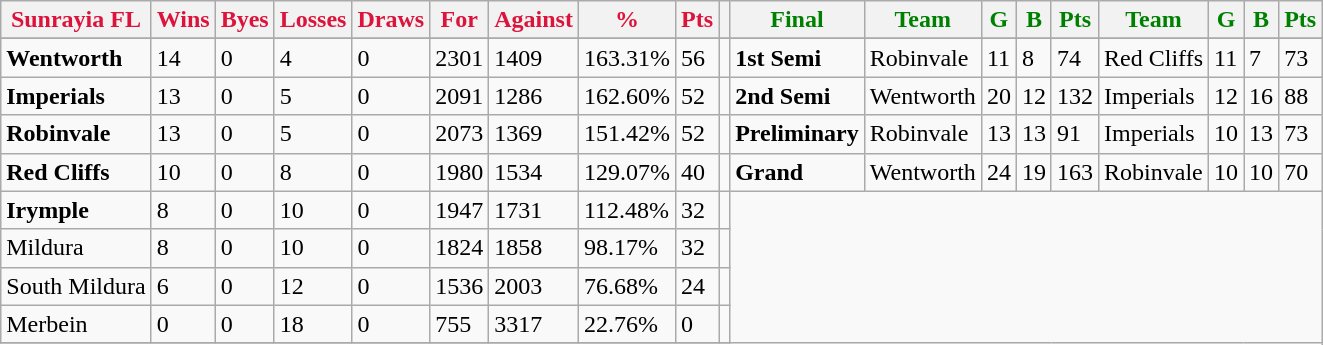<table class="wikitable">
<tr>
<th style="color:crimson">Sunrayia FL</th>
<th style="color:crimson">Wins</th>
<th style="color:crimson">Byes</th>
<th style="color:crimson">Losses</th>
<th style="color:crimson">Draws</th>
<th style="color:crimson">For</th>
<th style="color:crimson">Against</th>
<th style="color:crimson">%</th>
<th style="color:crimson">Pts</th>
<th></th>
<th style="color:green">Final</th>
<th style="color:green">Team</th>
<th style="color:green">G</th>
<th style="color:green">B</th>
<th style="color:green">Pts</th>
<th style="color:green">Team</th>
<th style="color:green">G</th>
<th style="color:green">B</th>
<th style="color:green">Pts</th>
</tr>
<tr>
</tr>
<tr>
</tr>
<tr>
<td><strong>	Wentworth	</strong></td>
<td>14</td>
<td>0</td>
<td>4</td>
<td>0</td>
<td>2301</td>
<td>1409</td>
<td>163.31%</td>
<td>56</td>
<td></td>
<td><strong>1st Semi</strong></td>
<td>Robinvale</td>
<td>11</td>
<td>8</td>
<td>74</td>
<td>Red Cliffs</td>
<td>11</td>
<td>7</td>
<td>73</td>
</tr>
<tr>
<td><strong>	Imperials	</strong></td>
<td>13</td>
<td>0</td>
<td>5</td>
<td>0</td>
<td>2091</td>
<td>1286</td>
<td>162.60%</td>
<td>52</td>
<td></td>
<td><strong>2nd Semi</strong></td>
<td>Wentworth</td>
<td>20</td>
<td>12</td>
<td>132</td>
<td>Imperials</td>
<td>12</td>
<td>16</td>
<td>88</td>
</tr>
<tr>
<td><strong>	Robinvale	</strong></td>
<td>13</td>
<td>0</td>
<td>5</td>
<td>0</td>
<td>2073</td>
<td>1369</td>
<td>151.42%</td>
<td>52</td>
<td></td>
<td><strong>Preliminary</strong></td>
<td>Robinvale</td>
<td>13</td>
<td>13</td>
<td>91</td>
<td>Imperials</td>
<td>10</td>
<td>13</td>
<td>73</td>
</tr>
<tr>
<td><strong>	Red Cliffs	</strong></td>
<td>10</td>
<td>0</td>
<td>8</td>
<td>0</td>
<td>1980</td>
<td>1534</td>
<td>129.07%</td>
<td>40</td>
<td></td>
<td><strong>Grand</strong></td>
<td>Wentworth</td>
<td>24</td>
<td>19</td>
<td>163</td>
<td>Robinvale</td>
<td>10</td>
<td>10</td>
<td>70</td>
</tr>
<tr>
<td><strong>	Irymple	</strong></td>
<td>8</td>
<td>0</td>
<td>10</td>
<td>0</td>
<td>1947</td>
<td>1731</td>
<td>112.48%</td>
<td>32</td>
<td></td>
</tr>
<tr>
<td>Mildura</td>
<td>8</td>
<td>0</td>
<td>10</td>
<td>0</td>
<td>1824</td>
<td>1858</td>
<td>98.17%</td>
<td>32</td>
<td></td>
</tr>
<tr>
<td>South Mildura</td>
<td>6</td>
<td>0</td>
<td>12</td>
<td>0</td>
<td>1536</td>
<td>2003</td>
<td>76.68%</td>
<td>24</td>
<td></td>
</tr>
<tr>
<td>Merbein</td>
<td>0</td>
<td>0</td>
<td>18</td>
<td>0</td>
<td>755</td>
<td>3317</td>
<td>22.76%</td>
<td>0</td>
<td></td>
</tr>
<tr>
</tr>
</table>
